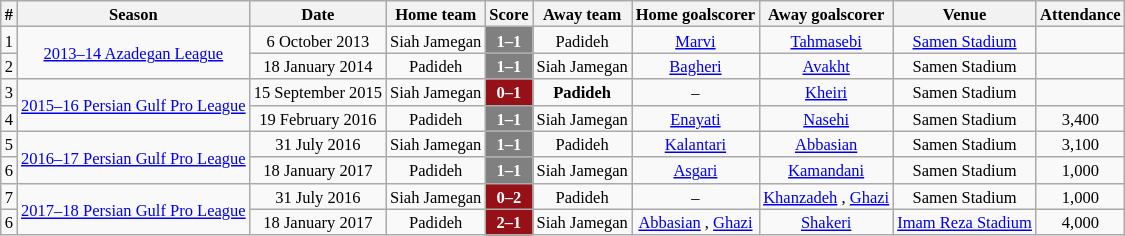<table class="wikitable" style="text-align: center; width=25%; font-size: 11px">
<tr>
<th>#</th>
<th>Season</th>
<th>Date</th>
<th>Home team</th>
<th>Score</th>
<th>Away team</th>
<th>Home goalscorer</th>
<th>Away goalscorer</th>
<th>Venue</th>
<th>Attendance</th>
</tr>
<tr>
<td>1</td>
<td rowspan=2><a href='#'>2013–14 Azadegan League</a></td>
<td>6 October 2013</td>
<td>Siah Jamegan</td>
<td style="color:#FFFFFF; background:#808080"><strong>1–1</strong></td>
<td>Padideh</td>
<td><a href='#'>Marvi</a> </td>
<td><a href='#'>Tahmasebi</a> </td>
<td><a href='#'>Samen Stadium</a></td>
<td></td>
</tr>
<tr>
<td>2</td>
<td>18 January 2014</td>
<td>Padideh</td>
<td style="color:#FFFFFF; background:#808080"><strong>1–1</strong></td>
<td>Siah Jamegan</td>
<td><a href='#'>Bagheri</a> </td>
<td><a href='#'>Avakht</a> </td>
<td>Samen Stadium</td>
<td></td>
</tr>
<tr>
<td>3</td>
<td rowspan=2><a href='#'>2015–16 Persian Gulf Pro League</a></td>
<td>15 September 2015</td>
<td>Siah Jamegan</td>
<td style="color:#FFFFFF; background:#961018"><strong>0–1</strong></td>
<td><strong>Padideh</strong></td>
<td>–</td>
<td><a href='#'>Kheiri</a> </td>
<td>Samen Stadium</td>
<td></td>
</tr>
<tr>
<td>4</td>
<td>19 February 2016</td>
<td>Padideh</td>
<td style="color:#FFFFFF; background:#808080"><strong>1–1</strong></td>
<td>Siah Jamegan</td>
<td><a href='#'>Enayati</a> </td>
<td><a href='#'>Nasehi</a> </td>
<td>Samen Stadium</td>
<td>3,400</td>
</tr>
<tr>
<td>5</td>
<td rowspan=2><a href='#'>2016–17 Persian Gulf Pro League</a></td>
<td>31 July 2016</td>
<td>Siah Jamegan</td>
<td style="color:#FFFFFF; background:#808080"><strong>1–1</strong></td>
<td>Padideh</td>
<td><a href='#'>Kalantari</a> </td>
<td><a href='#'>Abbasian</a> </td>
<td>Samen Stadium</td>
<td>3,100</td>
</tr>
<tr>
<td>6</td>
<td>18 January 2017</td>
<td>Padideh</td>
<td style="color:#FFFFFF; background:#808080"><strong>1–1</strong></td>
<td>Siah Jamegan</td>
<td><a href='#'>Asgari</a> </td>
<td><a href='#'>Kamandani</a> </td>
<td>Samen Stadium</td>
<td>1,000</td>
</tr>
<tr>
<td>7</td>
<td rowspan=2><a href='#'>2017–18 Persian Gulf Pro League</a></td>
<td>31 July 2016</td>
<td>Siah Jamegan</td>
<td style="color:#FFFFFF; background:#961018"><strong>0–2</strong></td>
<td>Padideh</td>
<td>–</td>
<td><a href='#'>Khanzadeh</a> , <a href='#'>Ghazi</a> </td>
<td>Samen Stadium</td>
<td>1,000</td>
</tr>
<tr>
<td>6</td>
<td>18 January 2017</td>
<td>Padideh</td>
<td style="color:#FFFFFF; background:#961018"><strong>2–1</strong></td>
<td>Siah Jamegan</td>
<td><a href='#'>Abbasian</a> , <a href='#'>Ghazi</a> </td>
<td><a href='#'>Shakeri</a> </td>
<td><a href='#'>Imam Reza Stadium</a></td>
<td>4,000</td>
</tr>
</table>
